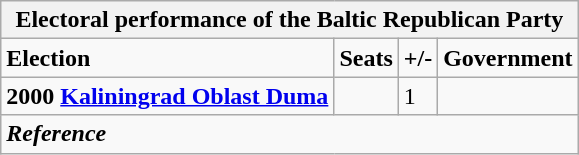<table class="wikitable">
<tr>
<th colspan="4">Electoral performance of the Baltic Republican Party</th>
</tr>
<tr>
<td><strong>Election</strong></td>
<td><strong>Seats</strong></td>
<td><strong>+/-</strong></td>
<td><strong>Government</strong></td>
</tr>
<tr>
<td><strong>2000 <a href='#'>Kaliningrad Oblast Duma</a></strong></td>
<td></td>
<td>1</td>
<td></td>
</tr>
<tr>
<td colspan="4"><strong><em>Reference</em></strong></td>
</tr>
</table>
